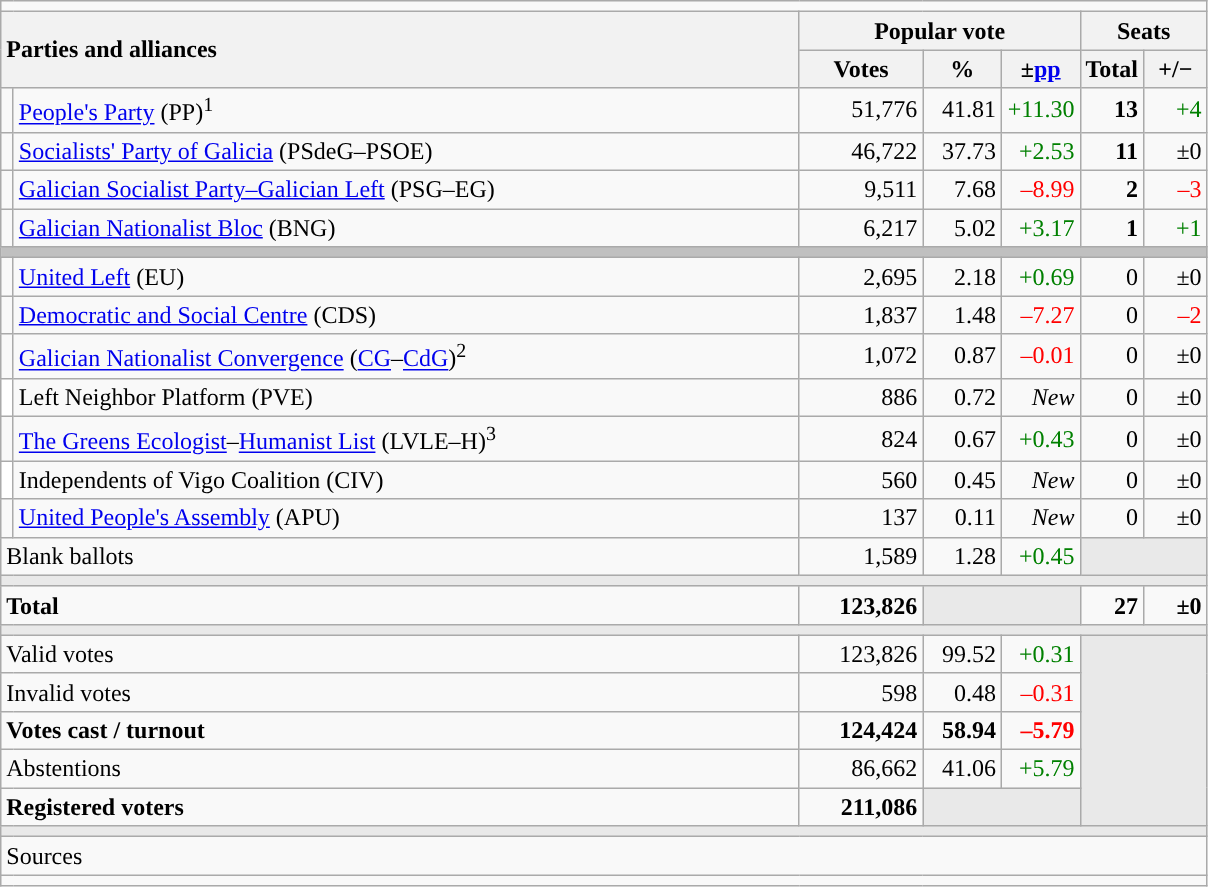<table class="wikitable" style="text-align:right;">
<tr>
<td colspan="7"></td>
</tr>
<tr>
<th style="text-align:left;" rowspan="2" colspan="2" width="525">Parties and alliances</th>
<th colspan="3">Popular vote</th>
<th colspan="2">Seats</th>
</tr>
<tr>
<th width="75">Votes</th>
<th width="45">%</th>
<th width="45">±<a href='#'>pp</a></th>
<th width="35">Total</th>
<th width="35">+/−</th>
</tr>
<tr>
<td width="1" style="color:inherit;background:"></td>
<td align="left"><a href='#'>People's Party</a> (PP)<sup>1</sup></td>
<td>51,776</td>
<td>41.81</td>
<td style="color:green;">+11.30</td>
<td><strong>13</strong></td>
<td style="color:green;">+4</td>
</tr>
<tr>
<td style="color:inherit;background:"></td>
<td align="left"><a href='#'>Socialists' Party of Galicia</a> (PSdeG–PSOE)</td>
<td>46,722</td>
<td>37.73</td>
<td style="color:green;">+2.53</td>
<td><strong>11</strong></td>
<td>±0</td>
</tr>
<tr>
<td style="color:inherit;background:"></td>
<td align="left"><a href='#'>Galician Socialist Party–Galician Left</a> (PSG–EG)</td>
<td>9,511</td>
<td>7.68</td>
<td style="color:red;">–8.99</td>
<td><strong>2</strong></td>
<td style="color:red;">–3</td>
</tr>
<tr>
<td style="color:inherit;background:"></td>
<td align="left"><a href='#'>Galician Nationalist Bloc</a> (BNG)</td>
<td>6,217</td>
<td>5.02</td>
<td style="color:green;">+3.17</td>
<td><strong>1</strong></td>
<td style="color:green;">+1</td>
</tr>
<tr>
<td colspan="7" bgcolor="#C0C0C0"></td>
</tr>
<tr>
<td style="color:inherit;background:"></td>
<td align="left"><a href='#'>United Left</a> (EU)</td>
<td>2,695</td>
<td>2.18</td>
<td style="color:green;">+0.69</td>
<td>0</td>
<td>±0</td>
</tr>
<tr>
<td style="color:inherit;background:"></td>
<td align="left"><a href='#'>Democratic and Social Centre</a> (CDS)</td>
<td>1,837</td>
<td>1.48</td>
<td style="color:red;">–7.27</td>
<td>0</td>
<td style="color:red;">–2</td>
</tr>
<tr>
<td style="color:inherit;background:"></td>
<td align="left"><a href='#'>Galician Nationalist Convergence</a> (<a href='#'>CG</a>–<a href='#'>CdG</a>)<sup>2</sup></td>
<td>1,072</td>
<td>0.87</td>
<td style="color:red;">–0.01</td>
<td>0</td>
<td>±0</td>
</tr>
<tr>
<td bgcolor="white"></td>
<td align="left">Left Neighbor Platform (PVE)</td>
<td>886</td>
<td>0.72</td>
<td><em>New</em></td>
<td>0</td>
<td>±0</td>
</tr>
<tr>
<td style="color:inherit;background:"></td>
<td align="left"><a href='#'>The Greens Ecologist</a>–<a href='#'>Humanist List</a> (LVLE–H)<sup>3</sup></td>
<td>824</td>
<td>0.67</td>
<td style="color:green;">+0.43</td>
<td>0</td>
<td>±0</td>
</tr>
<tr>
<td bgcolor="white"></td>
<td align="left">Independents of Vigo Coalition (CIV)</td>
<td>560</td>
<td>0.45</td>
<td><em>New</em></td>
<td>0</td>
<td>±0</td>
</tr>
<tr>
<td style="color:inherit;background:"></td>
<td align="left"><a href='#'>United People's Assembly</a> (APU)</td>
<td>137</td>
<td>0.11</td>
<td><em>New</em></td>
<td>0</td>
<td>±0</td>
</tr>
<tr>
<td align="left" colspan="2">Blank ballots</td>
<td>1,589</td>
<td>1.28</td>
<td style="color:green;">+0.45</td>
<td bgcolor="#E9E9E9" colspan="2"></td>
</tr>
<tr>
<td colspan="7" bgcolor="#E9E9E9"></td>
</tr>
<tr style="font-weight:bold;">
<td align="left" colspan="2">Total</td>
<td>123,826</td>
<td bgcolor="#E9E9E9" colspan="2"></td>
<td>27</td>
<td>±0</td>
</tr>
<tr>
<td colspan="7" bgcolor="#E9E9E9"></td>
</tr>
<tr>
<td align="left" colspan="2">Valid votes</td>
<td>123,826</td>
<td>99.52</td>
<td style="color:green;">+0.31</td>
<td bgcolor="#E9E9E9" colspan="2" rowspan="5"></td>
</tr>
<tr>
<td align="left" colspan="2">Invalid votes</td>
<td>598</td>
<td>0.48</td>
<td style="color:red;">–0.31</td>
</tr>
<tr style="font-weight:bold;">
<td align="left" colspan="2">Votes cast / turnout</td>
<td>124,424</td>
<td>58.94</td>
<td style="color:red;">–5.79</td>
</tr>
<tr>
<td align="left" colspan="2">Abstentions</td>
<td>86,662</td>
<td>41.06</td>
<td style="color:green;">+5.79</td>
</tr>
<tr style="font-weight:bold;">
<td align="left" colspan="2">Registered voters</td>
<td>211,086</td>
<td bgcolor="#E9E9E9" colspan="2"></td>
</tr>
<tr>
<td colspan="7" bgcolor="#E9E9E9"></td>
</tr>
<tr>
<td align="left" colspan="7">Sources</td>
</tr>
<tr>
<td colspan="7" style="text-align:left; max-width:790px;"></td>
</tr>
</table>
